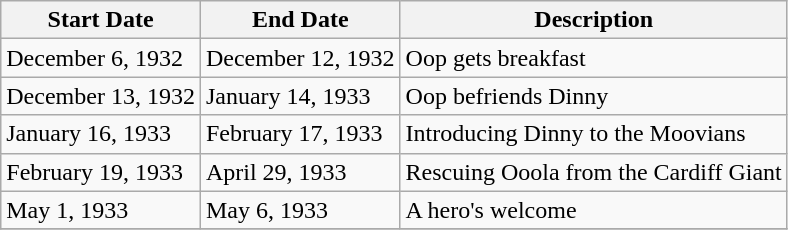<table class="wikitable">
<tr>
<th>Start Date</th>
<th>End Date</th>
<th>Description</th>
</tr>
<tr>
<td>December 6, 1932</td>
<td>December 12, 1932</td>
<td>Oop gets breakfast</td>
</tr>
<tr>
<td>December 13, 1932</td>
<td>January 14, 1933</td>
<td>Oop befriends Dinny</td>
</tr>
<tr>
<td>January 16, 1933</td>
<td>February 17, 1933</td>
<td>Introducing Dinny to the Moovians</td>
</tr>
<tr>
<td>February 19, 1933</td>
<td>April 29, 1933</td>
<td>Rescuing Ooola from the Cardiff Giant</td>
</tr>
<tr>
<td>May 1, 1933</td>
<td>May 6, 1933</td>
<td>A hero's welcome</td>
</tr>
<tr>
</tr>
</table>
